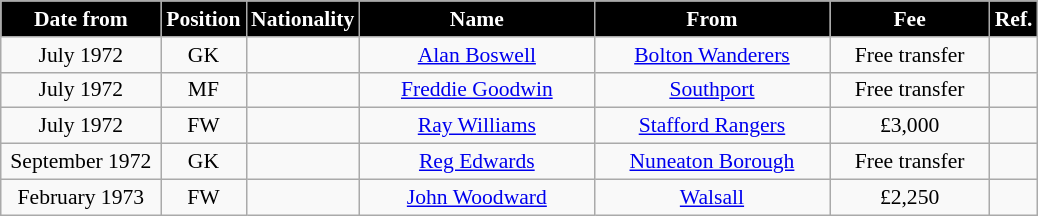<table class="wikitable" style="text-align:center; font-size:90%; ">
<tr>
<th style="background:#000000; color:white; width:100px;">Date from</th>
<th style="background:#000000; color:white; width:50px;">Position</th>
<th style="background:#000000; color:white; width:50px;">Nationality</th>
<th style="background:#000000; color:white; width:150px;">Name</th>
<th style="background:#000000; color:white; width:150px;">From</th>
<th style="background:#000000; color:white; width:100px;">Fee</th>
<th style="background:#000000; color:white; width:25px;">Ref.</th>
</tr>
<tr>
<td>July 1972</td>
<td>GK</td>
<td></td>
<td><a href='#'>Alan Boswell</a></td>
<td><a href='#'>Bolton Wanderers</a></td>
<td>Free transfer</td>
<td></td>
</tr>
<tr>
<td>July 1972</td>
<td>MF</td>
<td></td>
<td><a href='#'>Freddie Goodwin</a></td>
<td><a href='#'>Southport</a></td>
<td>Free transfer</td>
<td></td>
</tr>
<tr>
<td>July 1972</td>
<td>FW</td>
<td></td>
<td><a href='#'>Ray Williams</a></td>
<td><a href='#'>Stafford Rangers</a></td>
<td>£3,000</td>
<td></td>
</tr>
<tr>
<td>September 1972</td>
<td>GK</td>
<td></td>
<td><a href='#'>Reg Edwards</a></td>
<td><a href='#'>Nuneaton Borough</a></td>
<td>Free transfer</td>
<td></td>
</tr>
<tr>
<td>February 1973</td>
<td>FW</td>
<td></td>
<td><a href='#'>John Woodward</a></td>
<td><a href='#'>Walsall</a></td>
<td>£2,250</td>
<td></td>
</tr>
</table>
